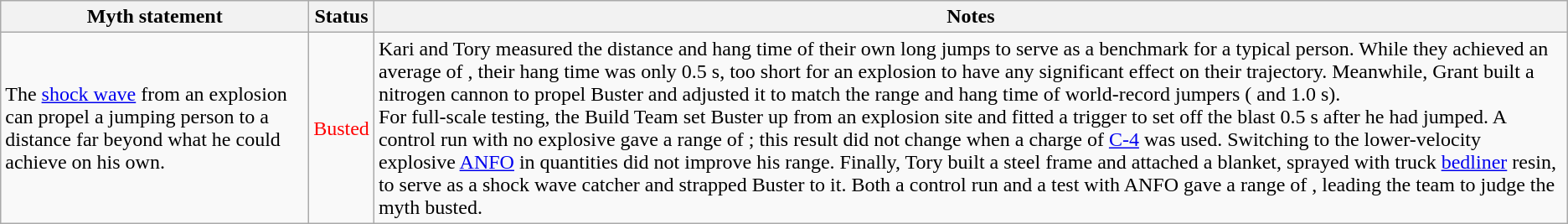<table class="wikitable plainrowheaders">
<tr>
<th>Myth statement</th>
<th>Status</th>
<th>Notes</th>
</tr>
<tr>
<td>The <a href='#'>shock wave</a> from an explosion can propel a jumping person to a distance far beyond what he could achieve on his own.</td>
<td style="color:red">Busted</td>
<td>Kari and Tory measured the distance and hang time of their own long jumps to serve as a benchmark for a typical person. While they achieved an average of , their hang time was only 0.5 s, too short for an explosion to have any significant effect on their trajectory. Meanwhile, Grant built a nitrogen cannon to propel Buster and adjusted it to match the range and hang time of world-record jumpers ( and 1.0 s).<br>For full-scale testing, the Build Team set Buster up  from an explosion site and fitted a trigger to set off the blast 0.5 s after he had jumped. A control run with no explosive gave a range of ; this result did not change when a  charge of <a href='#'>C-4</a> was used. Switching to the lower-velocity explosive <a href='#'>ANFO</a> in  quantities did not improve his range. Finally, Tory built a steel frame and attached a blanket, sprayed with truck <a href='#'>bedliner</a> resin, to serve as a shock wave catcher and strapped Buster to it. Both a control run and a test with  ANFO gave a range of , leading the team to judge the myth busted.</td>
</tr>
</table>
